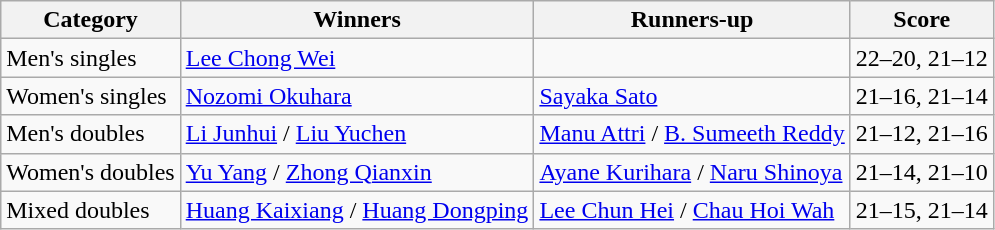<table class=wikitable style="white-space:nowrap;">
<tr>
<th>Category</th>
<th>Winners</th>
<th>Runners-up</th>
<th>Score</th>
</tr>
<tr>
<td>Men's singles</td>
<td> <a href='#'>Lee Chong Wei</a></td>
<td></td>
<td>22–20, 21–12</td>
</tr>
<tr>
<td>Women's singles</td>
<td> <a href='#'>Nozomi Okuhara</a></td>
<td> <a href='#'>Sayaka Sato</a></td>
<td>21–16, 21–14</td>
</tr>
<tr>
<td>Men's doubles</td>
<td> <a href='#'>Li Junhui</a> / <a href='#'>Liu Yuchen</a></td>
<td> <a href='#'>Manu Attri</a> / <a href='#'>B. Sumeeth Reddy</a></td>
<td>21–12, 21–16</td>
</tr>
<tr>
<td>Women's doubles</td>
<td> <a href='#'>Yu Yang</a> / <a href='#'>Zhong Qianxin</a></td>
<td> <a href='#'>Ayane Kurihara</a> / <a href='#'>Naru Shinoya</a></td>
<td>21–14, 21–10</td>
</tr>
<tr>
<td>Mixed doubles</td>
<td> <a href='#'>Huang Kaixiang</a> / <a href='#'>Huang Dongping</a></td>
<td> <a href='#'>Lee Chun Hei</a> / <a href='#'>Chau Hoi Wah</a></td>
<td>21–15, 21–14</td>
</tr>
</table>
